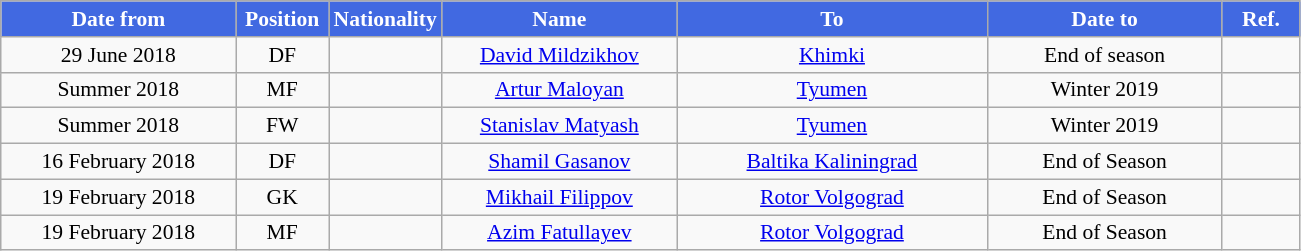<table class="wikitable" style="text-align:center; font-size:90%; ">
<tr>
<th style="background:#4169E1; color:white; width:150px;">Date from</th>
<th style="background:#4169E1; color:white; width:55px;">Position</th>
<th style="background:#4169E1; color:white; width:55px;">Nationality</th>
<th style="background:#4169E1; color:white; width:150px;">Name</th>
<th style="background:#4169E1; color:white; width:200px;">To</th>
<th style="background:#4169E1; color:white; width:150px;">Date to</th>
<th style="background:#4169E1; color:white; width:45px;">Ref.</th>
</tr>
<tr>
<td>29 June 2018</td>
<td>DF</td>
<td></td>
<td><a href='#'>David Mildzikhov</a></td>
<td><a href='#'>Khimki</a></td>
<td>End of season</td>
<td></td>
</tr>
<tr>
<td>Summer 2018</td>
<td>MF</td>
<td></td>
<td><a href='#'>Artur Maloyan</a></td>
<td><a href='#'>Tyumen</a></td>
<td>Winter 2019</td>
<td></td>
</tr>
<tr>
<td>Summer 2018</td>
<td>FW</td>
<td></td>
<td><a href='#'>Stanislav Matyash</a></td>
<td><a href='#'>Tyumen</a></td>
<td>Winter 2019</td>
<td></td>
</tr>
<tr>
<td>16 February 2018</td>
<td>DF</td>
<td></td>
<td><a href='#'>Shamil Gasanov</a></td>
<td><a href='#'>Baltika Kaliningrad</a></td>
<td>End of Season</td>
<td></td>
</tr>
<tr>
<td>19 February 2018</td>
<td>GK</td>
<td></td>
<td><a href='#'>Mikhail Filippov</a></td>
<td><a href='#'>Rotor Volgograd</a></td>
<td>End of Season</td>
<td></td>
</tr>
<tr>
<td>19 February 2018</td>
<td>MF</td>
<td></td>
<td><a href='#'>Azim Fatullayev</a></td>
<td><a href='#'>Rotor Volgograd</a></td>
<td>End of Season</td>
<td></td>
</tr>
</table>
